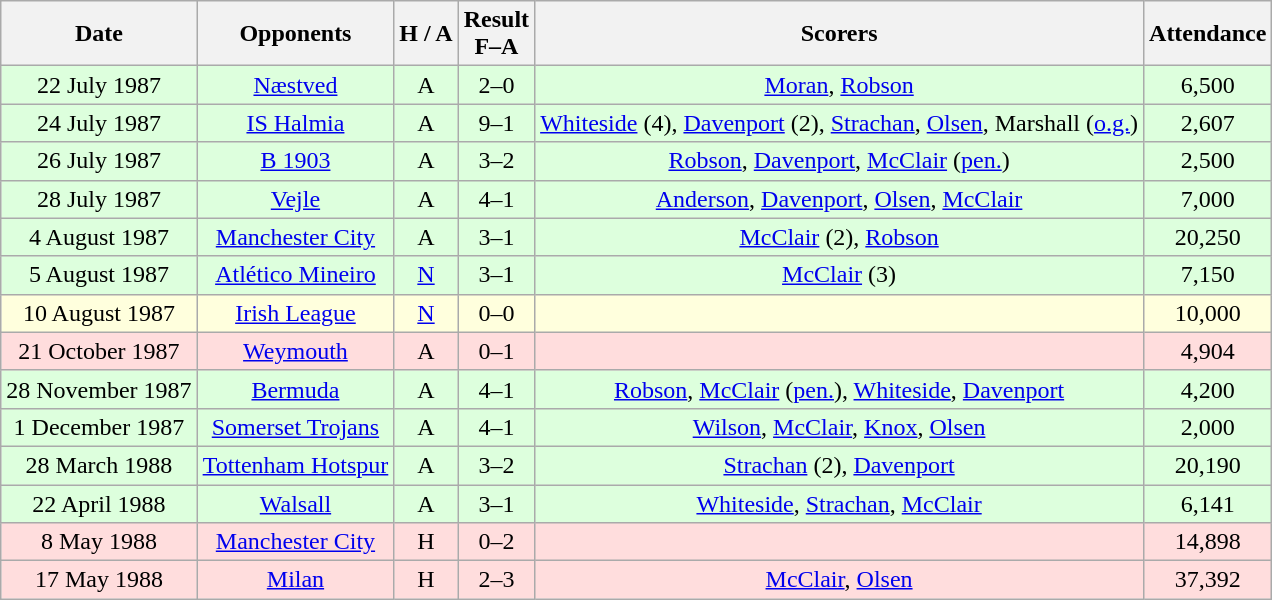<table class="wikitable" style="text-align:center">
<tr>
<th>Date</th>
<th>Opponents</th>
<th>H / A</th>
<th>Result<br>F–A</th>
<th>Scorers</th>
<th>Attendance</th>
</tr>
<tr bgcolor="#ddffdd">
<td>22 July 1987</td>
<td><a href='#'>Næstved</a></td>
<td>A</td>
<td>2–0</td>
<td><a href='#'>Moran</a>, <a href='#'>Robson</a></td>
<td>6,500</td>
</tr>
<tr bgcolor="#ddffdd">
<td>24 July 1987</td>
<td><a href='#'>IS Halmia</a></td>
<td>A</td>
<td>9–1</td>
<td><a href='#'>Whiteside</a> (4), <a href='#'>Davenport</a> (2), <a href='#'>Strachan</a>, <a href='#'>Olsen</a>, Marshall (<a href='#'>o.g.</a>)</td>
<td>2,607</td>
</tr>
<tr bgcolor="#ddffdd">
<td>26 July 1987</td>
<td><a href='#'>B 1903</a></td>
<td>A</td>
<td>3–2</td>
<td><a href='#'>Robson</a>, <a href='#'>Davenport</a>, <a href='#'>McClair</a> (<a href='#'>pen.</a>)</td>
<td>2,500</td>
</tr>
<tr bgcolor="#ddffdd">
<td>28 July 1987</td>
<td><a href='#'>Vejle</a></td>
<td>A</td>
<td>4–1</td>
<td><a href='#'>Anderson</a>, <a href='#'>Davenport</a>, <a href='#'>Olsen</a>, <a href='#'>McClair</a></td>
<td>7,000</td>
</tr>
<tr bgcolor="#ddffdd">
<td>4 August 1987</td>
<td><a href='#'>Manchester City</a></td>
<td>A</td>
<td>3–1</td>
<td><a href='#'>McClair</a> (2), <a href='#'>Robson</a></td>
<td>20,250</td>
</tr>
<tr bgcolor="#ddffdd">
<td>5 August 1987</td>
<td><a href='#'>Atlético Mineiro</a></td>
<td><a href='#'>N</a></td>
<td>3–1</td>
<td><a href='#'>McClair</a> (3)</td>
<td>7,150</td>
</tr>
<tr bgcolor="#ffffdd">
<td>10 August 1987</td>
<td><a href='#'>Irish League</a></td>
<td><a href='#'>N</a></td>
<td>0–0</td>
<td></td>
<td>10,000</td>
</tr>
<tr bgcolor="#ffdddd">
<td>21 October 1987</td>
<td><a href='#'>Weymouth</a></td>
<td>A</td>
<td>0–1</td>
<td></td>
<td>4,904</td>
</tr>
<tr bgcolor="#ddffdd">
<td>28 November 1987</td>
<td><a href='#'>Bermuda</a></td>
<td>A</td>
<td>4–1</td>
<td><a href='#'>Robson</a>, <a href='#'>McClair</a> (<a href='#'>pen.</a>), <a href='#'>Whiteside</a>, <a href='#'>Davenport</a></td>
<td>4,200</td>
</tr>
<tr bgcolor="#ddffdd">
<td>1 December 1987</td>
<td><a href='#'>Somerset Trojans</a></td>
<td>A</td>
<td>4–1</td>
<td><a href='#'>Wilson</a>, <a href='#'>McClair</a>, <a href='#'>Knox</a>, <a href='#'>Olsen</a></td>
<td>2,000</td>
</tr>
<tr bgcolor="#ddffdd">
<td>28 March 1988</td>
<td><a href='#'>Tottenham Hotspur</a></td>
<td>A</td>
<td>3–2</td>
<td><a href='#'>Strachan</a> (2), <a href='#'>Davenport</a></td>
<td>20,190</td>
</tr>
<tr bgcolor="#ddffdd">
<td>22 April 1988</td>
<td><a href='#'>Walsall</a></td>
<td>A</td>
<td>3–1</td>
<td><a href='#'>Whiteside</a>, <a href='#'>Strachan</a>, <a href='#'>McClair</a></td>
<td>6,141</td>
</tr>
<tr bgcolor="#ffdddd">
<td>8 May 1988</td>
<td><a href='#'>Manchester City</a></td>
<td>H</td>
<td>0–2</td>
<td></td>
<td>14,898</td>
</tr>
<tr bgcolor="#ffdddd">
<td>17 May 1988</td>
<td><a href='#'>Milan</a></td>
<td>H</td>
<td>2–3</td>
<td><a href='#'>McClair</a>, <a href='#'>Olsen</a></td>
<td>37,392</td>
</tr>
</table>
